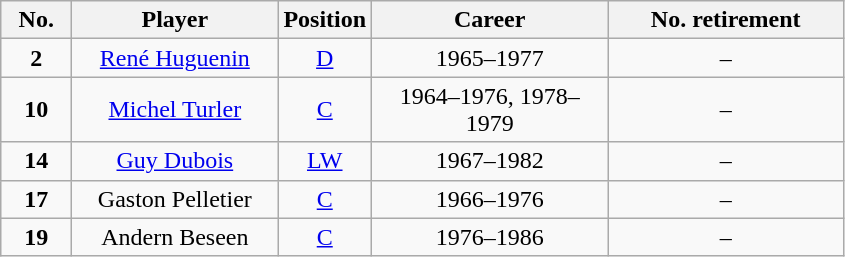<table class="wikitable sortable" style="text-align:center">
<tr>
<th width=40px>No.</th>
<th width=130px>Player</th>
<th width=40px>Position</th>
<th width=150px>Career</th>
<th width=150px>No. retirement</th>
</tr>
<tr>
<td><strong>2</strong></td>
<td><a href='#'>René Huguenin</a></td>
<td><a href='#'>D</a></td>
<td>1965–1977</td>
<td>–</td>
</tr>
<tr>
<td><strong>10</strong></td>
<td><a href='#'>Michel Turler</a></td>
<td><a href='#'>C</a></td>
<td>1964–1976, 1978–1979</td>
<td>–</td>
</tr>
<tr>
<td><strong>14</strong></td>
<td><a href='#'>Guy Dubois</a></td>
<td><a href='#'>LW</a></td>
<td>1967–1982</td>
<td>–</td>
</tr>
<tr>
<td><strong>17</strong></td>
<td>Gaston Pelletier</td>
<td><a href='#'>C</a></td>
<td>1966–1976</td>
<td>–</td>
</tr>
<tr>
<td><strong>19</strong></td>
<td>Andern Beseen</td>
<td><a href='#'>C</a></td>
<td>1976–1986</td>
<td>–</td>
</tr>
</table>
